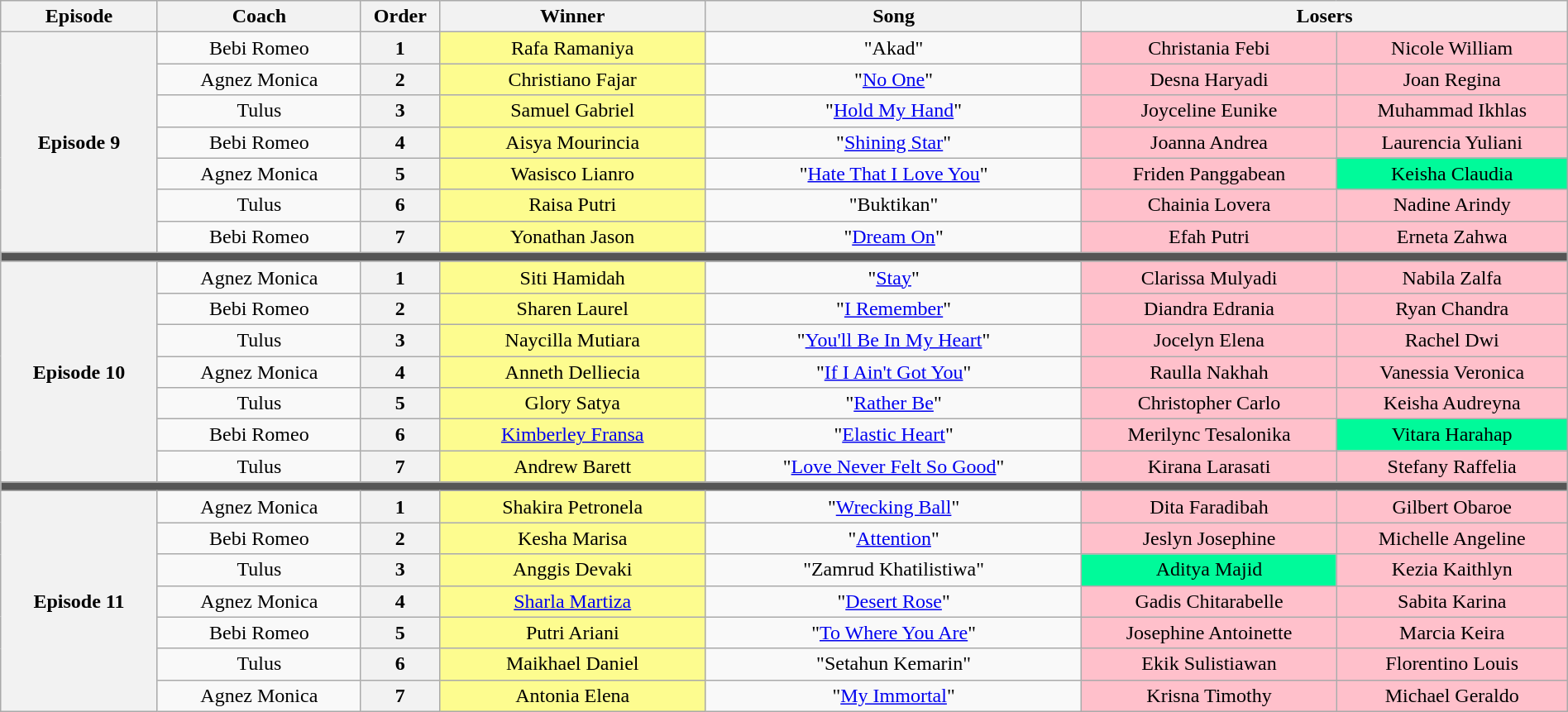<table class="wikitable" style="text-align:center; width:100%;">
<tr>
<th style="width:10%;">Episode</th>
<th style="width:13%;">Coach</th>
<th style="width:05%;">Order</th>
<th style="width:17%;">Winner</th>
<th style="width:24%;">Song</th>
<th colspan=2 style="width:34%:">Losers</th>
</tr>
<tr>
<th rowspan="7">Episode 9<br><small></small></th>
<td>Bebi Romeo</td>
<th>1</th>
<td style="background:#fdfc8f;">Rafa Ramaniya</td>
<td>"Akad"</td>
<td style="background:pink;">Christania Febi</td>
<td style="background:pink;">Nicole William</td>
</tr>
<tr>
<td>Agnez Monica</td>
<th>2</th>
<td style="background:#fdfc8f;">Christiano Fajar</td>
<td>"<a href='#'>No One</a>"</td>
<td style="background:pink;">Desna Haryadi</td>
<td style="background:pink;">Joan Regina</td>
</tr>
<tr>
<td>Tulus</td>
<th>3</th>
<td style="background:#fdfc8f;">Samuel Gabriel</td>
<td>"<a href='#'>Hold My Hand</a>"</td>
<td style="background:pink;">Joyceline Eunike</td>
<td style="background:pink;">Muhammad Ikhlas</td>
</tr>
<tr>
<td>Bebi Romeo</td>
<th>4</th>
<td style="background:#fdfc8f;">Aisya Mourincia</td>
<td>"<a href='#'>Shining Star</a>"</td>
<td style="background:pink;">Joanna Andrea</td>
<td style="background:pink;">Laurencia Yuliani</td>
</tr>
<tr>
<td>Agnez Monica</td>
<th>5</th>
<td style="background:#fdfc8f;">Wasisco Lianro</td>
<td>"<a href='#'>Hate That I Love You</a>"</td>
<td style="background:pink;">Friden Panggabean</td>
<td style="background:#00fa9a;">Keisha Claudia</td>
</tr>
<tr>
<td>Tulus</td>
<th>6</th>
<td style="background:#fdfc8f;">Raisa Putri</td>
<td>"Buktikan"</td>
<td style="background:pink;">Chainia Lovera</td>
<td style="background:pink;">Nadine Arindy</td>
</tr>
<tr>
<td>Bebi Romeo</td>
<th>7</th>
<td style="background:#fdfc8f;">Yonathan Jason</td>
<td>"<a href='#'>Dream On</a>"</td>
<td style="background:pink;">Efah Putri</td>
<td style="background:pink;">Erneta Zahwa</td>
</tr>
<tr>
<td colspan="7" style="background:#555;"></td>
</tr>
<tr>
<th rowspan="7">Episode 10<br><small></small></th>
<td>Agnez Monica</td>
<th>1</th>
<td style="background:#fdfc8f;">Siti Hamidah</td>
<td>"<a href='#'>Stay</a>"</td>
<td style="background:pink;">Clarissa Mulyadi</td>
<td style="background:pink;">Nabila Zalfa</td>
</tr>
<tr>
<td>Bebi Romeo</td>
<th>2</th>
<td style="background:#fdfc8f;">Sharen Laurel</td>
<td>"<a href='#'>I Remember</a>"</td>
<td style="background:pink;">Diandra Edrania</td>
<td style="background:pink;">Ryan Chandra</td>
</tr>
<tr>
<td>Tulus</td>
<th>3</th>
<td style="background:#fdfc8f;">Naycilla Mutiara</td>
<td>"<a href='#'>You'll Be In My Heart</a>"</td>
<td style="background:pink;">Jocelyn Elena</td>
<td style="background:pink;">Rachel Dwi</td>
</tr>
<tr>
<td>Agnez Monica</td>
<th>4</th>
<td style="background:#fdfc8f;">Anneth Delliecia</td>
<td>"<a href='#'>If I Ain't Got You</a>"</td>
<td style="background:pink;">Raulla Nakhah</td>
<td style="background:pink;">Vanessia Veronica</td>
</tr>
<tr>
<td>Tulus</td>
<th>5</th>
<td style="background:#fdfc8f;">Glory Satya</td>
<td>"<a href='#'>Rather Be</a>"</td>
<td style="background:pink;">Christopher Carlo</td>
<td style="background:pink;">Keisha Audreyna</td>
</tr>
<tr>
<td>Bebi Romeo</td>
<th>6</th>
<td style="background:#fdfc8f;"><a href='#'>Kimberley Fransa</a></td>
<td>"<a href='#'>Elastic Heart</a>"</td>
<td style="background:pink;">Merilync Tesalonika</td>
<td style="background:#00fa9a;">Vitara Harahap</td>
</tr>
<tr>
<td>Tulus</td>
<th>7</th>
<td style="background:#fdfc8f;">Andrew Barett</td>
<td>"<a href='#'>Love Never Felt So Good</a>"</td>
<td style="background:pink;">Kirana Larasati</td>
<td style="background:pink;">Stefany Raffelia</td>
</tr>
<tr>
<td colspan="7" style="background:#555;"></td>
</tr>
<tr>
<th rowspan="7">Episode 11<br><small></small></th>
<td>Agnez Monica</td>
<th>1</th>
<td style="background:#fdfc8f;">Shakira Petronela</td>
<td>"<a href='#'>Wrecking Ball</a>"</td>
<td style="background:pink;">Dita Faradibah</td>
<td style="background:pink;">Gilbert Obaroe</td>
</tr>
<tr>
<td>Bebi Romeo</td>
<th>2</th>
<td style="background:#fdfc8f;">Kesha Marisa</td>
<td>"<a href='#'>Attention</a>"</td>
<td style="background:pink;">Jeslyn Josephine</td>
<td style="background:pink;">Michelle Angeline</td>
</tr>
<tr>
<td>Tulus</td>
<th>3</th>
<td style="background:#fdfc8f;">Anggis Devaki</td>
<td>"Zamrud Khatilistiwa"</td>
<td style="background:#00fa9a;">Aditya Majid</td>
<td style="background:pink;">Kezia Kaithlyn</td>
</tr>
<tr>
<td>Agnez Monica</td>
<th>4</th>
<td style="background:#fdfc8f;"><a href='#'>Sharla Martiza</a></td>
<td>"<a href='#'>Desert Rose</a>"</td>
<td style="background:pink;">Gadis Chitarabelle</td>
<td style="background:pink;">Sabita Karina</td>
</tr>
<tr>
<td>Bebi Romeo</td>
<th>5</th>
<td style="background:#fdfc8f;">Putri Ariani</td>
<td>"<a href='#'>To Where You Are</a>"</td>
<td style="background:pink;">Josephine Antoinette</td>
<td style="background:pink;">Marcia Keira</td>
</tr>
<tr>
<td>Tulus</td>
<th>6</th>
<td style="background:#fdfc8f;">Maikhael Daniel</td>
<td>"Setahun Kemarin"</td>
<td style="background:pink;">Ekik Sulistiawan</td>
<td style="background:pink;">Florentino Louis</td>
</tr>
<tr>
<td>Agnez Monica</td>
<th>7</th>
<td style="background:#fdfc8f;">Antonia Elena</td>
<td>"<a href='#'>My Immortal</a>"</td>
<td style="background:pink;">Krisna Timothy</td>
<td style="background:pink;">Michael Geraldo</td>
</tr>
</table>
